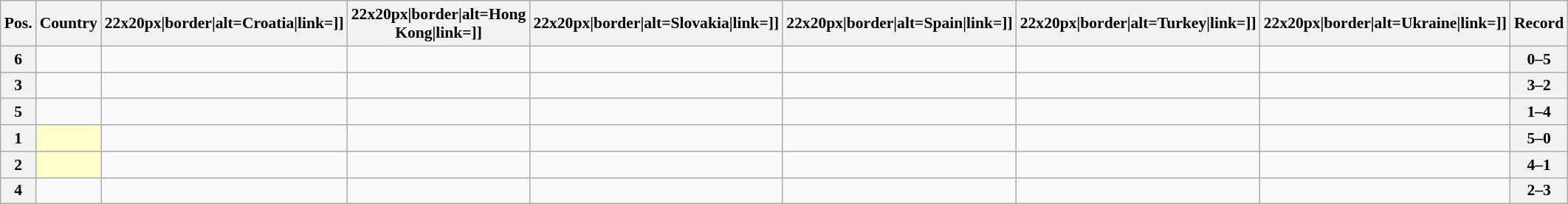<table class="wikitable sortable nowrap" style="text-align:center; font-size:0.9em;">
<tr>
<th>Pos.</th>
<th>Country</th>
<th [[Image:>22x20px|border|alt=Croatia|link=]]</th>
<th [[Image:>22x20px|border|alt=Hong Kong|link=]]</th>
<th [[Image:>22x20px|border|alt=Slovakia|link=]]</th>
<th [[Image:>22x20px|border|alt=Spain|link=]]</th>
<th [[Image:>22x20px|border|alt=Turkey|link=]]</th>
<th [[Image:>22x20px|border|alt=Ukraine|link=]]</th>
<th>Record</th>
</tr>
<tr>
<th>6</th>
<td style="text-align:left;"></td>
<td></td>
<td></td>
<td></td>
<td></td>
<td></td>
<td></td>
<th>0–5</th>
</tr>
<tr>
<th>3</th>
<td style="text-align:left;"></td>
<td></td>
<td></td>
<td></td>
<td></td>
<td></td>
<td></td>
<th>3–2</th>
</tr>
<tr>
<th>5</th>
<td style="text-align:left;"></td>
<td></td>
<td></td>
<td></td>
<td></td>
<td></td>
<td></td>
<th>1–4</th>
</tr>
<tr>
<th>1</th>
<td style="text-align:left; background:#ffffcc;"></td>
<td></td>
<td></td>
<td></td>
<td></td>
<td></td>
<td></td>
<th>5–0</th>
</tr>
<tr>
<th>2</th>
<td style="text-align:left; background:#ffffcc;"></td>
<td></td>
<td></td>
<td></td>
<td></td>
<td></td>
<td></td>
<th>4–1</th>
</tr>
<tr>
<th>4</th>
<td style="text-align:left;"></td>
<td></td>
<td></td>
<td></td>
<td></td>
<td></td>
<td></td>
<th>2–3</th>
</tr>
</table>
